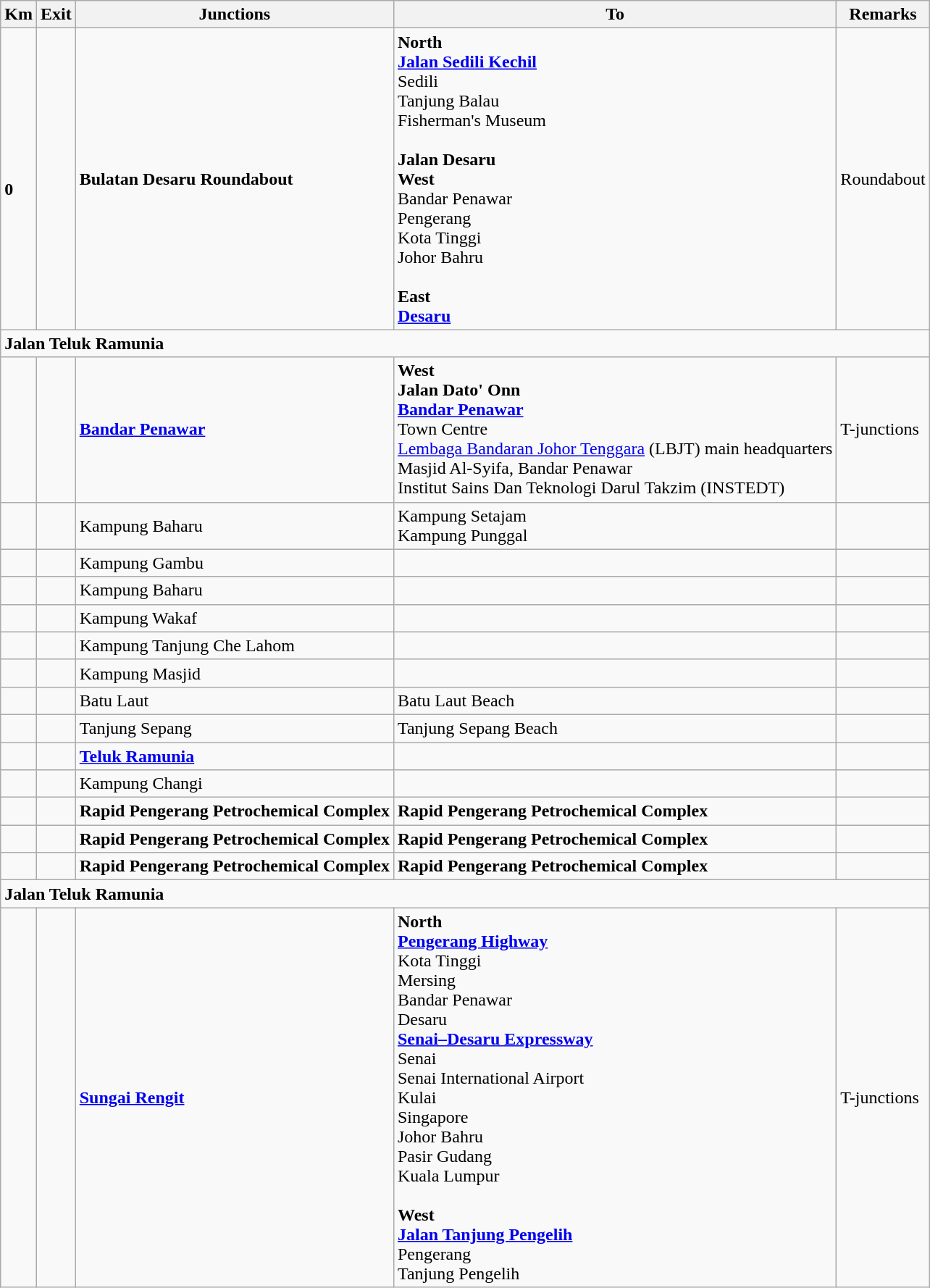<table class="wikitable">
<tr>
<th>Km</th>
<th>Exit</th>
<th>Junctions</th>
<th>To</th>
<th>Remarks</th>
</tr>
<tr>
<td><br><strong>0</strong></td>
<td></td>
<td><strong>Bulatan Desaru Roundabout</strong></td>
<td><strong>North</strong><br> <strong><a href='#'>Jalan Sedili Kechil</a></strong><br>Sedili<br>Tanjung Balau<br>Fisherman's Museum<br><br> <strong>Jalan Desaru</strong><br><strong>West</strong><br>Bandar Penawar<br>Pengerang<br>Kota Tinggi<br>Johor Bahru<br><br><strong>East</strong><br><strong><a href='#'>Desaru</a></strong><br> </td>
<td>Roundabout</td>
</tr>
<tr>
<td style="width:600px" colspan="6" style="text-align:center; background:blue;"><strong><span> Jalan Teluk Ramunia</span></strong></td>
</tr>
<tr>
<td></td>
<td></td>
<td><strong><a href='#'>Bandar Penawar</a></strong></td>
<td><strong>West</strong><br><strong>Jalan Dato' Onn</strong><br><strong><a href='#'>Bandar Penawar</a></strong><br>Town Centre<br><a href='#'>Lembaga Bandaran Johor Tenggara</a> (LBJT) main headquarters<br>Masjid Al-Syifa, Bandar Penawar<br>Institut Sains Dan Teknologi Darul Takzim (INSTEDT) </td>
<td>T-junctions</td>
</tr>
<tr>
<td></td>
<td></td>
<td>Kampung Baharu</td>
<td>Kampung Setajam<br>Kampung Punggal</td>
<td></td>
</tr>
<tr>
<td></td>
<td></td>
<td>Kampung Gambu</td>
<td></td>
<td></td>
</tr>
<tr>
<td></td>
<td></td>
<td>Kampung Baharu</td>
<td></td>
<td></td>
</tr>
<tr>
<td></td>
<td></td>
<td>Kampung Wakaf</td>
<td></td>
<td></td>
</tr>
<tr>
<td></td>
<td></td>
<td>Kampung Tanjung Che Lahom</td>
<td></td>
<td></td>
</tr>
<tr>
<td></td>
<td></td>
<td>Kampung Masjid</td>
<td></td>
<td></td>
</tr>
<tr>
<td></td>
<td></td>
<td>Batu Laut</td>
<td>Batu Laut Beach<br> </td>
<td></td>
</tr>
<tr>
<td></td>
<td></td>
<td>Tanjung Sepang</td>
<td>Tanjung Sepang Beach<br> </td>
<td></td>
</tr>
<tr>
<td></td>
<td></td>
<td><strong><a href='#'>Teluk Ramunia</a></strong></td>
<td></td>
<td></td>
</tr>
<tr>
<td></td>
<td></td>
<td>Kampung Changi</td>
<td></td>
<td></td>
</tr>
<tr>
<td></td>
<td></td>
<td><strong>Rapid Pengerang Petrochemical Complex</strong></td>
<td><strong>Rapid Pengerang Petrochemical Complex</strong></td>
<td></td>
</tr>
<tr>
<td></td>
<td></td>
<td><strong>Rapid Pengerang Petrochemical Complex</strong></td>
<td><strong>Rapid Pengerang Petrochemical Complex</strong></td>
<td></td>
</tr>
<tr>
<td></td>
<td></td>
<td><strong>Rapid Pengerang Petrochemical Complex</strong></td>
<td><strong>Rapid Pengerang Petrochemical Complex</strong></td>
<td></td>
</tr>
<tr>
<td style="width:600px" colspan="6" style="text-align:center; background:blue;"><strong><span> Jalan Teluk Ramunia</span></strong></td>
</tr>
<tr>
<td></td>
<td></td>
<td><strong><a href='#'>Sungai Rengit</a></strong></td>
<td><strong>North</strong><br> <strong><a href='#'>Pengerang Highway</a></strong><br> Kota Tinggi<br>  Mersing<br> Bandar Penawar<br> Desaru<br> <strong><a href='#'>Senai–Desaru Expressway</a></strong><br>Senai<br>Senai International Airport <br>Kulai<br>Singapore<br>Johor Bahru<br>Pasir Gudang<br>Kuala Lumpur<br><br><strong>West</strong><br> <strong><a href='#'>Jalan Tanjung Pengelih</a></strong><br>Pengerang<br>Tanjung Pengelih</td>
<td>T-junctions</td>
</tr>
</table>
